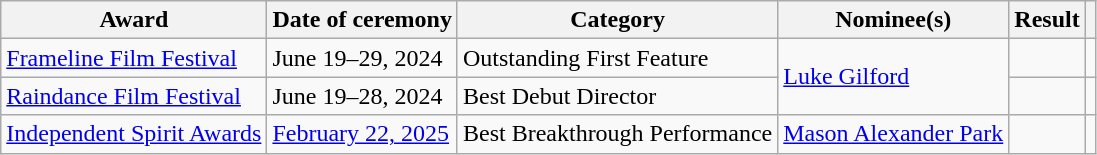<table class="wikitable plainrowheaders sortable">
<tr>
<th scope="col">Award</th>
<th scope="col">Date of ceremony</th>
<th scope="col">Category</th>
<th scope="col">Nominee(s)</th>
<th scope="col">Result</th>
<th scope="col" class="unsortable"></th>
</tr>
<tr>
<td><a href='#'>Frameline Film Festival</a></td>
<td>June 19–29, 2024</td>
<td>Outstanding First Feature</td>
<td rowspan="2"><a href='#'>Luke Gilford</a></td>
<td></td>
<td style="text-align:center"></td>
</tr>
<tr>
<td><a href='#'>Raindance Film Festival</a></td>
<td>June 19–28, 2024</td>
<td>Best Debut Director</td>
<td></td>
<td style="text-align:center"></td>
</tr>
<tr>
<td><a href='#'>Independent Spirit Awards</a></td>
<td><a href='#'>February 22, 2025</a></td>
<td>Best Breakthrough Performance</td>
<td rowspan="2"><a href='#'>Mason Alexander Park</a></td>
<td></td>
<td style="text-align:center"></td>
</tr>
</table>
